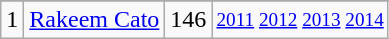<table class="wikitable">
<tr>
</tr>
<tr>
<td>1</td>
<td><a href='#'>Rakeem Cato</a></td>
<td><abbr>146</abbr></td>
<td style="font-size:80%;"><a href='#'>2011</a> <a href='#'>2012</a> <a href='#'>2013</a> <a href='#'>2014</a></td>
</tr>
</table>
